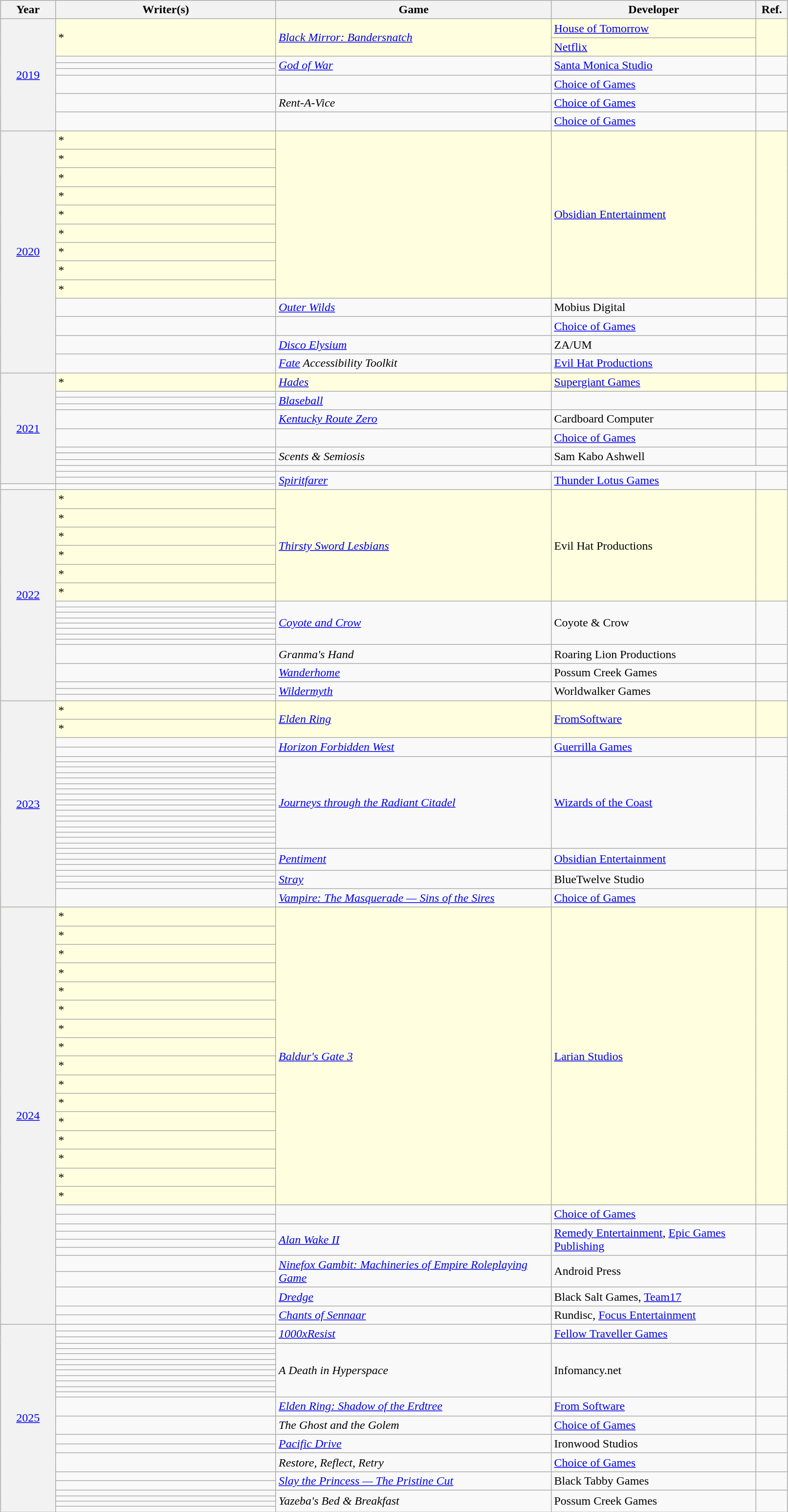<table class="sortable wikitable" width="85%" cellpadding="5" style="margin: 1em auto 1em auto">
<tr>
<th width="7%" scope="col">Year</th>
<th width="28%" scope="col">Writer(s)</th>
<th width="35%" scope="col">Game</th>
<th width="26%" scope="col">Developer</th>
<th width="4%" scope="col" class="unsortable">Ref.</th>
</tr>
<tr style="background:lightyellow;">
<th scope="rowgroup" align="center" rowspan="8" style="font-weight:normal;"><a href='#'>2019</a></th>
<td rowspan="2">*</td>
<td rowspan="2"><em><a href='#'>Black Mirror: Bandersnatch</a></em></td>
<td><a href='#'>House of Tomorrow</a></td>
<td rowspan="2" align="center"></td>
</tr>
<tr style="background:lightyellow;">
<td><a href='#'>Netflix</a></td>
</tr>
<tr>
<td></td>
<td rowspan="3"><em><a href='#'>God of War</a></em></td>
<td rowspan="3"><a href='#'>Santa Monica Studio</a></td>
<td rowspan="3" align="center"></td>
</tr>
<tr>
<td></td>
</tr>
<tr>
<td></td>
</tr>
<tr>
<td></td>
<td></td>
<td><a href='#'>Choice of Games</a></td>
<td align="center"></td>
</tr>
<tr>
<td></td>
<td><em>Rent-A-Vice</em></td>
<td><a href='#'>Choice of Games</a></td>
<td align="center"></td>
</tr>
<tr>
<td></td>
<td></td>
<td><a href='#'>Choice of Games</a></td>
<td align="center"></td>
</tr>
<tr style="background:lightyellow;">
<th scope="rowgroup" align="center" rowspan="13" style="font-weight:normal;"><a href='#'>2020</a></th>
<td>*</td>
<td rowspan="9"></td>
<td rowspan="9"><a href='#'>Obsidian Entertainment</a></td>
<td rowspan="9" align="center"></td>
</tr>
<tr style="background:lightyellow;">
<td>*</td>
</tr>
<tr style="background:lightyellow;">
<td>*</td>
</tr>
<tr style="background:lightyellow;">
<td>*</td>
</tr>
<tr style="background:lightyellow;">
<td>*</td>
</tr>
<tr style="background:lightyellow;">
<td>*</td>
</tr>
<tr style="background:lightyellow;">
<td>*</td>
</tr>
<tr style="background:lightyellow;">
<td>*</td>
</tr>
<tr style="background:lightyellow;">
<td>*</td>
</tr>
<tr>
<td></td>
<td><em><a href='#'>Outer Wilds</a></em></td>
<td>Mobius Digital</td>
<td align="center"></td>
</tr>
<tr>
<td></td>
<td></td>
<td><a href='#'>Choice of Games</a></td>
<td align="center"></td>
</tr>
<tr>
<td></td>
<td><em><a href='#'>Disco Elysium</a></em></td>
<td>ZA/UM</td>
<td align="center"></td>
</tr>
<tr>
<td></td>
<td><em><a href='#'>Fate</a> Accessibility Toolkit</em></td>
<td><a href='#'>Evil Hat Productions</a></td>
<td align="center"></td>
</tr>
<tr style="background:lightyellow;">
<th scope="rowgroup" align="center" rowspan="13" style="font-weight:normal;"><a href='#'>2021</a></th>
<td>*</td>
<td><em><a href='#'>Hades</a></em></td>
<td><a href='#'>Supergiant Games</a></td>
<td align="center"></td>
</tr>
<tr>
<td></td>
<td rowspan="3"><em><a href='#'>Blaseball</a></em></td>
<td rowspan="3"></td>
<td rowspan="3" align="center"></td>
</tr>
<tr>
<td></td>
</tr>
<tr>
<td></td>
</tr>
<tr>
<td></td>
<td><em><a href='#'>Kentucky Route Zero</a></em></td>
<td>Cardboard Computer</td>
<td align="center"></td>
</tr>
<tr>
<td></td>
<td></td>
<td><a href='#'>Choice of Games</a></td>
<td align="center"></td>
</tr>
<tr>
<td></td>
<td rowspan="4"><em>Scents & Semiosis</em></td>
<td rowspan="4">Sam Kabo Ashwell</td>
<td rowspan="4" align="center"></td>
</tr>
<tr>
</tr>
<tr>
<td></td>
</tr>
<tr>
<td></td>
</tr>
<tr>
<td></td>
</tr>
<tr>
<td></td>
<td rowspan="3"><em><a href='#'>Spiritfarer</a></em></td>
<td rowspan="3"><a href='#'>Thunder Lotus Games</a></td>
<td rowspan="3" align="center"></td>
</tr>
<tr>
<td></td>
</tr>
<tr>
<td></td>
</tr>
<tr style="background:lightyellow;">
<th scope="rowgroup" align="center" rowspan="19" style="font-weight:normal;"><a href='#'>2022</a></th>
<td>*</td>
<td rowspan="6"><em><a href='#'>Thirsty Sword Lesbians</a></em></td>
<td rowspan="6">Evil Hat Productions</td>
<td rowspan="6" align="center"></td>
</tr>
<tr style="background:lightyellow;">
<td>*</td>
</tr>
<tr style="background:lightyellow;">
<td>*</td>
</tr>
<tr style="background:lightyellow;">
<td>*</td>
</tr>
<tr style="background:lightyellow;">
<td>*</td>
</tr>
<tr style="background:lightyellow;">
<td>*</td>
</tr>
<tr>
<td></td>
<td rowspan="8"><em><a href='#'>Coyote and Crow</a></em></td>
<td rowspan="8">Coyote & Crow</td>
<td rowspan="8" align="center"></td>
</tr>
<tr>
<td></td>
</tr>
<tr>
<td></td>
</tr>
<tr>
<td></td>
</tr>
<tr>
<td></td>
</tr>
<tr>
<td></td>
</tr>
<tr>
<td></td>
</tr>
<tr>
<td></td>
</tr>
<tr>
<td></td>
<td><em>Granma's Hand</em></td>
<td>Roaring Lion Productions</td>
<td align="center"></td>
</tr>
<tr>
<td></td>
<td><em><a href='#'>Wanderhome</a></em></td>
<td>Possum Creek Games</td>
<td align="center"></td>
</tr>
<tr>
<td></td>
<td rowspan="3"><em><a href='#'>Wildermyth</a></em></td>
<td rowspan="3">Worldwalker Games</td>
<td rowspan="3" align="center"></td>
</tr>
<tr>
<td></td>
</tr>
<tr>
<td></td>
</tr>
<tr style="background:lightyellow;">
<th scope="rowgroup" align="center" rowspan="29" style="font-weight:normal;"><a href='#'>2023</a></th>
<td>*</td>
<td rowspan="2"><em><a href='#'>Elden Ring</a></em></td>
<td rowspan="2"><a href='#'>FromSoftware</a></td>
<td rowspan="2" align="center"></td>
</tr>
<tr style="background:lightyellow;"|>
<td>*</td>
</tr>
<tr>
<td></td>
<td rowspan="2"><em><a href='#'>Horizon Forbidden West</a></em></td>
<td rowspan="2"><a href='#'>Guerrilla Games</a></td>
<td rowspan="2" align="center"></td>
</tr>
<tr>
<td></td>
</tr>
<tr>
<td></td>
<td rowspan="17"><em><a href='#'>Journeys through the Radiant Citadel</a></em></td>
<td rowspan="17"><a href='#'>Wizards of the Coast</a></td>
<td rowspan="17" align="center"></td>
</tr>
<tr>
<td></td>
</tr>
<tr>
<td></td>
</tr>
<tr>
<td></td>
</tr>
<tr>
<td></td>
</tr>
<tr>
<td></td>
</tr>
<tr>
<td></td>
</tr>
<tr>
<td></td>
</tr>
<tr>
<td></td>
</tr>
<tr>
<td></td>
</tr>
<tr>
<td></td>
</tr>
<tr>
<td></td>
</tr>
<tr>
<td></td>
</tr>
<tr>
<td></td>
</tr>
<tr>
<td></td>
</tr>
<tr>
<td></td>
</tr>
<tr>
<td></td>
</tr>
<tr>
<td></td>
<td rowspan="4"><em><a href='#'>Pentiment</a></em></td>
<td rowspan="4"><a href='#'>Obsidian Entertainment</a></td>
<td rowspan="4" align="center"></td>
</tr>
<tr>
<td></td>
</tr>
<tr>
<td></td>
</tr>
<tr>
<td></td>
</tr>
<tr>
<td></td>
<td rowspan="3"><em><a href='#'>Stray</a></em></td>
<td rowspan="3">BlueTwelve Studio</td>
<td rowspan="3" align="center"></td>
</tr>
<tr>
<td></td>
</tr>
<tr>
<td></td>
</tr>
<tr>
<td></td>
<td><em><a href='#'>Vampire: The Masquerade — Sins of the Sires</a></em></td>
<td><a href='#'>Choice of Games</a></td>
<td align="center"></td>
</tr>
<tr style="background:lightyellow;">
<th scope="rowgroup" align="center" rowspan="27" style="font-weight:normal;"><a href='#'>2024</a></th>
<td>*</td>
<td rowspan="16"><em><a href='#'>Baldur's Gate 3</a></em></td>
<td rowspan="16"><a href='#'>Larian Studios</a></td>
<td rowspan="16" align="center"></td>
</tr>
<tr style="background:lightyellow;">
<td>*</td>
</tr>
<tr style="background:lightyellow;">
<td>*</td>
</tr>
<tr style="background:lightyellow;">
<td>*</td>
</tr>
<tr style="background:lightyellow;">
<td>*</td>
</tr>
<tr style="background:lightyellow;">
<td>*</td>
</tr>
<tr style="background:lightyellow;">
<td>*</td>
</tr>
<tr style="background:lightyellow;">
<td>*</td>
</tr>
<tr style="background:lightyellow;">
<td>*</td>
</tr>
<tr style="background:lightyellow;">
<td>*</td>
</tr>
<tr style="background:lightyellow;">
<td>*</td>
</tr>
<tr style="background:lightyellow;">
<td>*</td>
</tr>
<tr style="background:lightyellow;">
<td>*</td>
</tr>
<tr style="background:lightyellow;">
<td>*</td>
</tr>
<tr style="background:lightyellow;">
<td>*</td>
</tr>
<tr style="background:lightyellow;">
<td>*</td>
</tr>
<tr>
<td></td>
<td rowspan="2"></td>
<td rowspan="2"><a href='#'>Choice of Games</a></td>
<td rowspan="2" align="center"></td>
</tr>
<tr>
<td></td>
</tr>
<tr>
<td></td>
<td rowspan="4"><em><a href='#'>Alan Wake II</a></em></td>
<td rowspan="4"><a href='#'>Remedy Entertainment</a>, <a href='#'>Epic Games Publishing</a></td>
<td rowspan="4" align="center"></td>
</tr>
<tr>
<td></td>
</tr>
<tr>
<td></td>
</tr>
<tr>
<td></td>
</tr>
<tr>
<td></td>
<td rowspan="2"><em><a href='#'>Ninefox Gambit: Machineries of Empire Roleplaying Game</a></em></td>
<td rowspan="2">Android Press</td>
<td rowspan="2" align="center"></td>
</tr>
<tr>
<td></td>
</tr>
<tr>
<td></td>
<td><em><a href='#'>Dredge</a></em></td>
<td>Black Salt Games, <a href='#'>Team17</a></td>
<td align="center"></td>
</tr>
<tr>
<td></td>
<td rowspan="2"><em><a href='#'>Chants of Sennaar</a></em></td>
<td rowspan="2">Rundisc, <a href='#'>Focus Entertainment</a></td>
<td rowspan="2" align="center"></td>
</tr>
<tr>
<td></td>
</tr>
<tr>
<th scope="rowgroup" align="center" rowspan="24" style="font-weight:normal;"><a href='#'>2025</a></th>
<td></td>
<td rowspan="3"><em><a href='#'>1000xResist</a></em></td>
<td rowspan="3"><a href='#'>Fellow Traveller Games</a></td>
<td rowspan="3" align="center"></td>
</tr>
<tr>
<td></td>
</tr>
<tr>
<td></td>
</tr>
<tr>
<td></td>
<td rowspan="10"><em>A Death in Hyperspace</em></td>
<td rowspan="10">Infomancy.net</td>
<td rowspan="10" align="center"></td>
</tr>
<tr>
<td></td>
</tr>
<tr>
<td></td>
</tr>
<tr>
<td></td>
</tr>
<tr>
<td></td>
</tr>
<tr>
<td></td>
</tr>
<tr>
<td></td>
</tr>
<tr>
<td></td>
</tr>
<tr>
<td></td>
</tr>
<tr>
<td></td>
</tr>
<tr>
<td></td>
<td><em><a href='#'>Elden Ring: Shadow of the Erdtree</a></em></td>
<td><a href='#'>From Software</a></td>
<td align="center"></td>
</tr>
<tr>
<td></td>
<td><em>The Ghost and the Golem</em></td>
<td><a href='#'>Choice of Games</a></td>
<td align="center"></td>
</tr>
<tr>
<td></td>
<td rowspan="2"><em><a href='#'>Pacific Drive</a></em></td>
<td rowspan="2">Ironwood Studios</td>
<td rowspan="2" align="center"></td>
</tr>
<tr>
<td></td>
</tr>
<tr>
<td></td>
<td><em>Restore, Reflect, Retry</em></td>
<td><a href='#'>Choice of Games</a></td>
<td align="center"></td>
</tr>
<tr>
<td></td>
<td rowspan="2"><em><a href='#'>Slay the Princess — The Pristine Cut</a></em></td>
<td rowspan="2">Black Tabby Games</td>
<td rowspan="2" align="center"></td>
</tr>
<tr>
<td></td>
</tr>
<tr>
<td></td>
<td rowspan="4"><em>Yazeba's Bed & Breakfast</em></td>
<td rowspan="4">Possum Creek Games</td>
<td rowspan="4" align="center"></td>
</tr>
<tr>
<td></td>
</tr>
<tr>
<td></td>
</tr>
<tr>
<td></td>
</tr>
</table>
